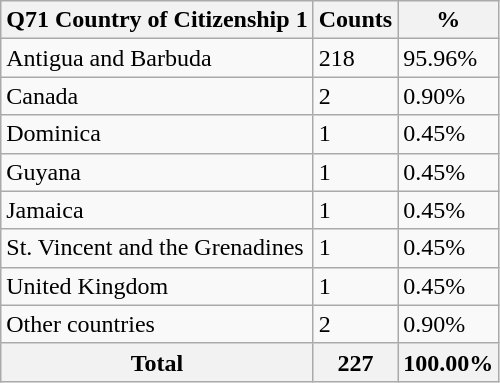<table class="wikitable sortable">
<tr>
<th>Q71 Country of Citizenship 1</th>
<th>Counts</th>
<th>%</th>
</tr>
<tr>
<td>Antigua and Barbuda</td>
<td>218</td>
<td>95.96%</td>
</tr>
<tr>
<td>Canada</td>
<td>2</td>
<td>0.90%</td>
</tr>
<tr>
<td>Dominica</td>
<td>1</td>
<td>0.45%</td>
</tr>
<tr>
<td>Guyana</td>
<td>1</td>
<td>0.45%</td>
</tr>
<tr>
<td>Jamaica</td>
<td>1</td>
<td>0.45%</td>
</tr>
<tr>
<td>St. Vincent and the Grenadines</td>
<td>1</td>
<td>0.45%</td>
</tr>
<tr>
<td>United Kingdom</td>
<td>1</td>
<td>0.45%</td>
</tr>
<tr>
<td>Other countries</td>
<td>2</td>
<td>0.90%</td>
</tr>
<tr>
<th>Total</th>
<th>227</th>
<th>100.00%</th>
</tr>
</table>
